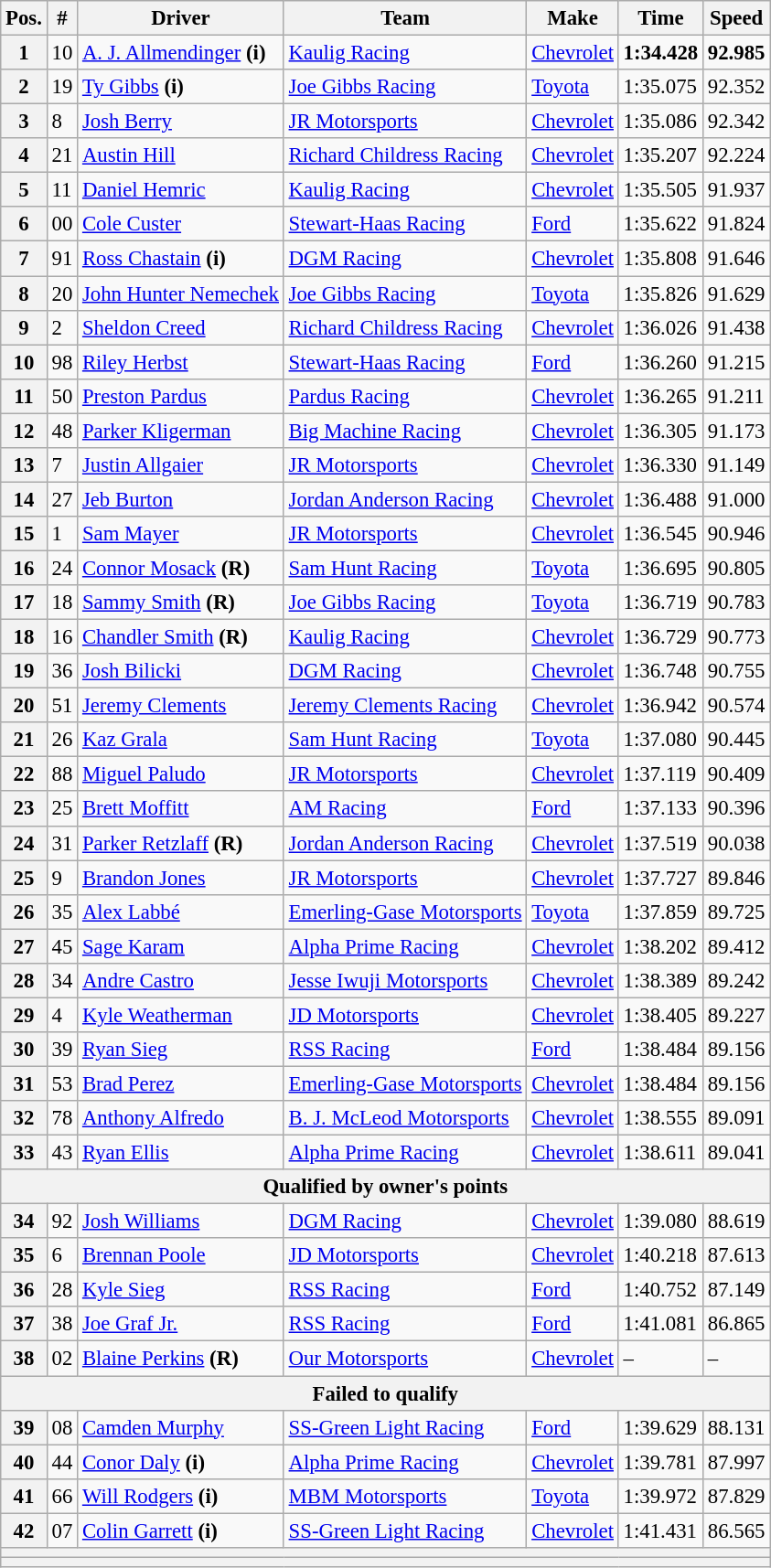<table class="wikitable" style="font-size:95%">
<tr>
<th>Pos.</th>
<th>#</th>
<th>Driver</th>
<th>Team</th>
<th>Make</th>
<th>Time</th>
<th>Speed</th>
</tr>
<tr>
<th>1</th>
<td>10</td>
<td><a href='#'>A. J. Allmendinger</a> <strong>(i)</strong></td>
<td><a href='#'>Kaulig Racing</a></td>
<td><a href='#'>Chevrolet</a></td>
<td><strong>1:34.428</strong></td>
<td><strong>92.985</strong></td>
</tr>
<tr>
<th>2</th>
<td>19</td>
<td><a href='#'>Ty Gibbs</a> <strong>(i)</strong></td>
<td><a href='#'>Joe Gibbs Racing</a></td>
<td><a href='#'>Toyota</a></td>
<td>1:35.075</td>
<td>92.352</td>
</tr>
<tr>
<th>3</th>
<td>8</td>
<td><a href='#'>Josh Berry</a></td>
<td><a href='#'>JR Motorsports</a></td>
<td><a href='#'>Chevrolet</a></td>
<td>1:35.086</td>
<td>92.342</td>
</tr>
<tr>
<th>4</th>
<td>21</td>
<td><a href='#'>Austin Hill</a></td>
<td><a href='#'>Richard Childress Racing</a></td>
<td><a href='#'>Chevrolet</a></td>
<td>1:35.207</td>
<td>92.224</td>
</tr>
<tr>
<th>5</th>
<td>11</td>
<td><a href='#'>Daniel Hemric</a></td>
<td><a href='#'>Kaulig Racing</a></td>
<td><a href='#'>Chevrolet</a></td>
<td>1:35.505</td>
<td>91.937</td>
</tr>
<tr>
<th>6</th>
<td>00</td>
<td><a href='#'>Cole Custer</a></td>
<td><a href='#'>Stewart-Haas Racing</a></td>
<td><a href='#'>Ford</a></td>
<td>1:35.622</td>
<td>91.824</td>
</tr>
<tr>
<th>7</th>
<td>91</td>
<td><a href='#'>Ross Chastain</a> <strong>(i)</strong></td>
<td><a href='#'>DGM Racing</a></td>
<td><a href='#'>Chevrolet</a></td>
<td>1:35.808</td>
<td>91.646</td>
</tr>
<tr>
<th>8</th>
<td>20</td>
<td><a href='#'>John Hunter Nemechek</a></td>
<td><a href='#'>Joe Gibbs Racing</a></td>
<td><a href='#'>Toyota</a></td>
<td>1:35.826</td>
<td>91.629</td>
</tr>
<tr>
<th>9</th>
<td>2</td>
<td><a href='#'>Sheldon Creed</a></td>
<td><a href='#'>Richard Childress Racing</a></td>
<td><a href='#'>Chevrolet</a></td>
<td>1:36.026</td>
<td>91.438</td>
</tr>
<tr>
<th>10</th>
<td>98</td>
<td><a href='#'>Riley Herbst</a></td>
<td><a href='#'>Stewart-Haas Racing</a></td>
<td><a href='#'>Ford</a></td>
<td>1:36.260</td>
<td>91.215</td>
</tr>
<tr>
<th>11</th>
<td>50</td>
<td><a href='#'>Preston Pardus</a></td>
<td><a href='#'>Pardus Racing</a></td>
<td><a href='#'>Chevrolet</a></td>
<td>1:36.265</td>
<td>91.211</td>
</tr>
<tr>
<th>12</th>
<td>48</td>
<td><a href='#'>Parker Kligerman</a></td>
<td><a href='#'>Big Machine Racing</a></td>
<td><a href='#'>Chevrolet</a></td>
<td>1:36.305</td>
<td>91.173</td>
</tr>
<tr>
<th>13</th>
<td>7</td>
<td><a href='#'>Justin Allgaier</a></td>
<td><a href='#'>JR Motorsports</a></td>
<td><a href='#'>Chevrolet</a></td>
<td>1:36.330</td>
<td>91.149</td>
</tr>
<tr>
<th>14</th>
<td>27</td>
<td><a href='#'>Jeb Burton</a></td>
<td><a href='#'>Jordan Anderson Racing</a></td>
<td><a href='#'>Chevrolet</a></td>
<td>1:36.488</td>
<td>91.000</td>
</tr>
<tr>
<th>15</th>
<td>1</td>
<td><a href='#'>Sam Mayer</a></td>
<td><a href='#'>JR Motorsports</a></td>
<td><a href='#'>Chevrolet</a></td>
<td>1:36.545</td>
<td>90.946</td>
</tr>
<tr>
<th>16</th>
<td>24</td>
<td><a href='#'>Connor Mosack</a> <strong>(R)</strong></td>
<td><a href='#'>Sam Hunt Racing</a></td>
<td><a href='#'>Toyota</a></td>
<td>1:36.695</td>
<td>90.805</td>
</tr>
<tr>
<th>17</th>
<td>18</td>
<td><a href='#'>Sammy Smith</a> <strong>(R)</strong></td>
<td><a href='#'>Joe Gibbs Racing</a></td>
<td><a href='#'>Toyota</a></td>
<td>1:36.719</td>
<td>90.783</td>
</tr>
<tr>
<th>18</th>
<td>16</td>
<td><a href='#'>Chandler Smith</a> <strong>(R)</strong></td>
<td><a href='#'>Kaulig Racing</a></td>
<td><a href='#'>Chevrolet</a></td>
<td>1:36.729</td>
<td>90.773</td>
</tr>
<tr>
<th>19</th>
<td>36</td>
<td><a href='#'>Josh Bilicki</a></td>
<td><a href='#'>DGM Racing</a></td>
<td><a href='#'>Chevrolet</a></td>
<td>1:36.748</td>
<td>90.755</td>
</tr>
<tr>
<th>20</th>
<td>51</td>
<td><a href='#'>Jeremy Clements</a></td>
<td><a href='#'>Jeremy Clements Racing</a></td>
<td><a href='#'>Chevrolet</a></td>
<td>1:36.942</td>
<td>90.574</td>
</tr>
<tr>
<th>21</th>
<td>26</td>
<td><a href='#'>Kaz Grala</a></td>
<td><a href='#'>Sam Hunt Racing</a></td>
<td><a href='#'>Toyota</a></td>
<td>1:37.080</td>
<td>90.445</td>
</tr>
<tr>
<th>22</th>
<td>88</td>
<td><a href='#'>Miguel Paludo</a></td>
<td><a href='#'>JR Motorsports</a></td>
<td><a href='#'>Chevrolet</a></td>
<td>1:37.119</td>
<td>90.409</td>
</tr>
<tr>
<th>23</th>
<td>25</td>
<td><a href='#'>Brett Moffitt</a></td>
<td><a href='#'>AM Racing</a></td>
<td><a href='#'>Ford</a></td>
<td>1:37.133</td>
<td>90.396</td>
</tr>
<tr>
<th>24</th>
<td>31</td>
<td><a href='#'>Parker Retzlaff</a> <strong>(R)</strong></td>
<td><a href='#'>Jordan Anderson Racing</a></td>
<td><a href='#'>Chevrolet</a></td>
<td>1:37.519</td>
<td>90.038</td>
</tr>
<tr>
<th>25</th>
<td>9</td>
<td><a href='#'>Brandon Jones</a></td>
<td><a href='#'>JR Motorsports</a></td>
<td><a href='#'>Chevrolet</a></td>
<td>1:37.727</td>
<td>89.846</td>
</tr>
<tr>
<th>26</th>
<td>35</td>
<td><a href='#'>Alex Labbé</a></td>
<td><a href='#'>Emerling-Gase Motorsports</a></td>
<td><a href='#'>Toyota</a></td>
<td>1:37.859</td>
<td>89.725</td>
</tr>
<tr>
<th>27</th>
<td>45</td>
<td><a href='#'>Sage Karam</a></td>
<td><a href='#'>Alpha Prime Racing</a></td>
<td><a href='#'>Chevrolet</a></td>
<td>1:38.202</td>
<td>89.412</td>
</tr>
<tr>
<th>28</th>
<td>34</td>
<td><a href='#'>Andre Castro</a></td>
<td><a href='#'>Jesse Iwuji Motorsports</a></td>
<td><a href='#'>Chevrolet</a></td>
<td>1:38.389</td>
<td>89.242</td>
</tr>
<tr>
<th>29</th>
<td>4</td>
<td><a href='#'>Kyle Weatherman</a></td>
<td><a href='#'>JD Motorsports</a></td>
<td><a href='#'>Chevrolet</a></td>
<td>1:38.405</td>
<td>89.227</td>
</tr>
<tr>
<th>30</th>
<td>39</td>
<td><a href='#'>Ryan Sieg</a></td>
<td><a href='#'>RSS Racing</a></td>
<td><a href='#'>Ford</a></td>
<td>1:38.484</td>
<td>89.156</td>
</tr>
<tr>
<th>31</th>
<td>53</td>
<td><a href='#'>Brad Perez</a></td>
<td><a href='#'>Emerling-Gase Motorsports</a></td>
<td><a href='#'>Chevrolet</a></td>
<td>1:38.484</td>
<td>89.156</td>
</tr>
<tr>
<th>32</th>
<td>78</td>
<td><a href='#'>Anthony Alfredo</a></td>
<td><a href='#'>B. J. McLeod Motorsports</a></td>
<td><a href='#'>Chevrolet</a></td>
<td>1:38.555</td>
<td>89.091</td>
</tr>
<tr>
<th>33</th>
<td>43</td>
<td><a href='#'>Ryan Ellis</a></td>
<td><a href='#'>Alpha Prime Racing</a></td>
<td><a href='#'>Chevrolet</a></td>
<td>1:38.611</td>
<td>89.041</td>
</tr>
<tr>
<th colspan="7">Qualified by owner's points</th>
</tr>
<tr>
<th>34</th>
<td>92</td>
<td><a href='#'>Josh Williams</a></td>
<td><a href='#'>DGM Racing</a></td>
<td><a href='#'>Chevrolet</a></td>
<td>1:39.080</td>
<td>88.619</td>
</tr>
<tr>
<th>35</th>
<td>6</td>
<td><a href='#'>Brennan Poole</a></td>
<td><a href='#'>JD Motorsports</a></td>
<td><a href='#'>Chevrolet</a></td>
<td>1:40.218</td>
<td>87.613</td>
</tr>
<tr>
<th>36</th>
<td>28</td>
<td><a href='#'>Kyle Sieg</a></td>
<td><a href='#'>RSS Racing</a></td>
<td><a href='#'>Ford</a></td>
<td>1:40.752</td>
<td>87.149</td>
</tr>
<tr>
<th>37</th>
<td>38</td>
<td><a href='#'>Joe Graf Jr.</a></td>
<td><a href='#'>RSS Racing</a></td>
<td><a href='#'>Ford</a></td>
<td>1:41.081</td>
<td>86.865</td>
</tr>
<tr>
<th>38</th>
<td>02</td>
<td><a href='#'>Blaine Perkins</a> <strong>(R)</strong></td>
<td><a href='#'>Our Motorsports</a></td>
<td><a href='#'>Chevrolet</a></td>
<td>–</td>
<td>–</td>
</tr>
<tr>
<th colspan="7">Failed to qualify</th>
</tr>
<tr>
<th>39</th>
<td>08</td>
<td><a href='#'>Camden Murphy</a></td>
<td><a href='#'>SS-Green Light Racing</a></td>
<td><a href='#'>Ford</a></td>
<td>1:39.629</td>
<td>88.131</td>
</tr>
<tr>
<th>40</th>
<td>44</td>
<td><a href='#'>Conor Daly</a> <strong>(i)</strong></td>
<td><a href='#'>Alpha Prime Racing</a></td>
<td><a href='#'>Chevrolet</a></td>
<td>1:39.781</td>
<td>87.997</td>
</tr>
<tr>
<th>41</th>
<td>66</td>
<td><a href='#'>Will Rodgers</a> <strong>(i)</strong></td>
<td><a href='#'>MBM Motorsports</a></td>
<td><a href='#'>Toyota</a></td>
<td>1:39.972</td>
<td>87.829</td>
</tr>
<tr>
<th>42</th>
<td>07</td>
<td><a href='#'>Colin Garrett</a> <strong>(i)</strong></td>
<td><a href='#'>SS-Green Light Racing</a></td>
<td><a href='#'>Chevrolet</a></td>
<td>1:41.431</td>
<td>86.565</td>
</tr>
<tr>
<th colspan="7"></th>
</tr>
<tr>
<th colspan="7"></th>
</tr>
</table>
